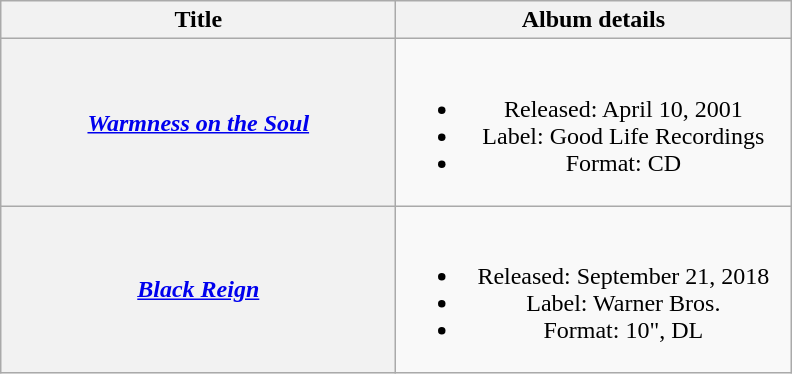<table class="wikitable plainrowheaders" style="text-align:center;">
<tr>
<th scope="col" style="width:16em;">Title</th>
<th scope="col" style="width:16em;">Album details</th>
</tr>
<tr>
<th scope="row"><em><a href='#'>Warmness on the Soul</a></em></th>
<td><br><ul><li>Released: April 10, 2001</li><li>Label: Good Life Recordings</li><li>Format: CD</li></ul></td>
</tr>
<tr>
<th scope="row"><em><a href='#'>Black Reign</a></em></th>
<td><br><ul><li>Released: September 21, 2018</li><li>Label: Warner Bros.</li><li>Format: 10", DL</li></ul></td>
</tr>
</table>
